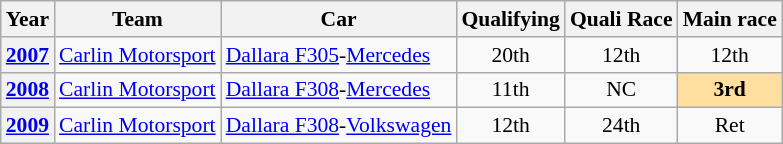<table class="wikitable" style="text-align:center; font-size:90%">
<tr>
<th>Year</th>
<th>Team</th>
<th>Car</th>
<th>Qualifying</th>
<th>Quali Race</th>
<th>Main race</th>
</tr>
<tr>
<th><a href='#'>2007</a></th>
<td align="left"> <a href='#'>Carlin Motorsport</a></td>
<td align="left"><a href='#'>Dallara F305</a>-<a href='#'>Mercedes</a></td>
<td>20th</td>
<td>12th</td>
<td>12th</td>
</tr>
<tr>
<th><a href='#'>2008</a></th>
<td align="left"> <a href='#'>Carlin Motorsport</a></td>
<td align="left"><a href='#'>Dallara F308</a>-<a href='#'>Mercedes</a></td>
<td>11th</td>
<td>NC</td>
<td style="background:#FFDF9F;"><strong>3rd</strong></td>
</tr>
<tr>
<th><a href='#'>2009</a></th>
<td align="left"> <a href='#'>Carlin Motorsport</a></td>
<td align="left"><a href='#'>Dallara F308</a>-<a href='#'>Volkswagen</a></td>
<td>12th</td>
<td>24th</td>
<td>Ret</td>
</tr>
</table>
